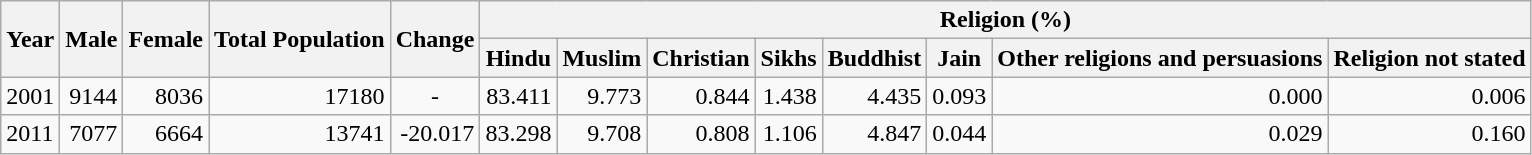<table class="wikitable">
<tr>
<th rowspan="2">Year</th>
<th rowspan="2">Male</th>
<th rowspan="2">Female</th>
<th rowspan="2">Total Population</th>
<th rowspan="2">Change</th>
<th colspan="8">Religion (%)</th>
</tr>
<tr>
<th>Hindu</th>
<th>Muslim</th>
<th>Christian</th>
<th>Sikhs</th>
<th>Buddhist</th>
<th>Jain</th>
<th>Other religions and persuasions</th>
<th>Religion not stated</th>
</tr>
<tr>
<td>2001</td>
<td style="text-align:right;">9144</td>
<td style="text-align:right;">8036</td>
<td style="text-align:right;">17180</td>
<td style="text-align:center;">-</td>
<td style="text-align:right;">83.411</td>
<td style="text-align:right;">9.773</td>
<td style="text-align:right;">0.844</td>
<td style="text-align:right;">1.438</td>
<td style="text-align:right;">4.435</td>
<td style="text-align:right;">0.093</td>
<td style="text-align:right;">0.000</td>
<td style="text-align:right;">0.006</td>
</tr>
<tr>
<td>2011</td>
<td style="text-align:right;">7077</td>
<td style="text-align:right;">6664</td>
<td style="text-align:right;">13741</td>
<td style="text-align:right;">-20.017</td>
<td style="text-align:right;">83.298</td>
<td style="text-align:right;">9.708</td>
<td style="text-align:right;">0.808</td>
<td style="text-align:right;">1.106</td>
<td style="text-align:right;">4.847</td>
<td style="text-align:right;">0.044</td>
<td style="text-align:right;">0.029</td>
<td style="text-align:right;">0.160</td>
</tr>
</table>
